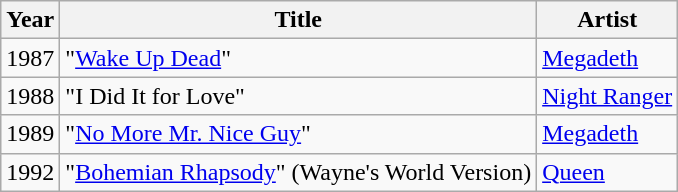<table class="wikitable">
<tr>
<th>Year</th>
<th>Title</th>
<th>Artist</th>
</tr>
<tr>
<td>1987</td>
<td>"<a href='#'>Wake Up Dead</a>"</td>
<td><a href='#'>Megadeth</a></td>
</tr>
<tr>
<td>1988</td>
<td>"I Did It for Love"</td>
<td><a href='#'>Night Ranger</a></td>
</tr>
<tr>
<td>1989</td>
<td>"<a href='#'>No More Mr. Nice Guy</a>"</td>
<td><a href='#'>Megadeth</a></td>
</tr>
<tr>
<td>1992</td>
<td>"<a href='#'>Bohemian Rhapsody</a>" (Wayne's World Version)</td>
<td><a href='#'>Queen</a></td>
</tr>
</table>
